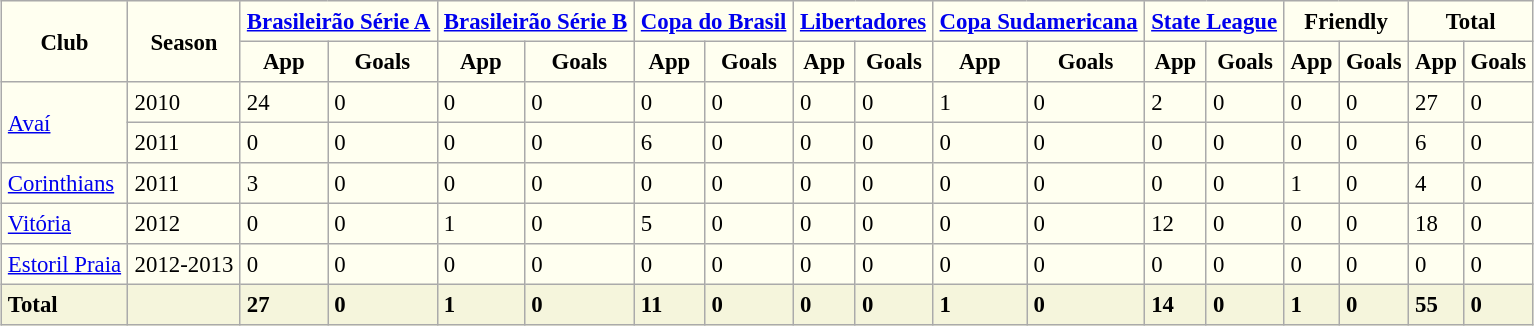<table border="1" cellpadding="4" cellspacing="2" style="margin:auto; background:ivory; font-size:95%; border:1px #aaa solid; border-collapse:collapse; clear:center;">
<tr>
<th rowspan="2">Club</th>
<th rowspan="2">Season</th>
<th colspan="2"><a href='#'>Brasileirão Série A</a></th>
<th colspan="2"><a href='#'>Brasileirão Série B</a></th>
<th colspan="2"><a href='#'>Copa do Brasil</a></th>
<th colspan="2"><a href='#'>Libertadores</a></th>
<th colspan="2"><a href='#'>Copa Sudamericana</a></th>
<th colspan="2"><a href='#'>State League</a></th>
<th colspan="2">Friendly</th>
<th colspan="2">Total</th>
</tr>
<tr>
<th>App</th>
<th>Goals</th>
<th>App</th>
<th>Goals</th>
<th>App</th>
<th>Goals</th>
<th>App</th>
<th>Goals</th>
<th>App</th>
<th>Goals</th>
<th>App</th>
<th>Goals</th>
<th>App</th>
<th>Goals</th>
<th>App</th>
<th>Goals</th>
</tr>
<tr>
<td rowspan="2"><a href='#'>Avaí</a></td>
<td>2010</td>
<td>24</td>
<td>0</td>
<td>0</td>
<td>0</td>
<td>0</td>
<td>0</td>
<td>0</td>
<td>0</td>
<td>1</td>
<td>0</td>
<td>2</td>
<td>0</td>
<td>0</td>
<td>0</td>
<td>27</td>
<td>0</td>
</tr>
<tr>
<td>2011</td>
<td>0</td>
<td>0</td>
<td>0</td>
<td>0</td>
<td>6</td>
<td>0</td>
<td>0</td>
<td>0</td>
<td>0</td>
<td>0</td>
<td>0</td>
<td>0</td>
<td>0</td>
<td>0</td>
<td>6</td>
<td>0</td>
</tr>
<tr>
<td rowspan="1"><a href='#'>Corinthians</a></td>
<td>2011</td>
<td>3</td>
<td>0</td>
<td>0</td>
<td>0</td>
<td>0</td>
<td>0</td>
<td>0</td>
<td>0</td>
<td>0</td>
<td>0</td>
<td>0</td>
<td>0</td>
<td>1</td>
<td>0</td>
<td>4</td>
<td>0</td>
</tr>
<tr>
<td rowspan="1"><a href='#'>Vitória</a></td>
<td>2012</td>
<td>0</td>
<td>0</td>
<td>1</td>
<td>0</td>
<td>5</td>
<td>0</td>
<td>0</td>
<td>0</td>
<td>0</td>
<td>0</td>
<td>12</td>
<td>0</td>
<td>0</td>
<td>0</td>
<td>18</td>
<td>0</td>
</tr>
<tr>
<td rowspan="1"><a href='#'>Estoril Praia</a></td>
<td>2012-2013</td>
<td>0</td>
<td>0</td>
<td>0</td>
<td>0</td>
<td>0</td>
<td>0</td>
<td>0</td>
<td>0</td>
<td>0</td>
<td>0</td>
<td>0</td>
<td>0</td>
<td>0</td>
<td>0</td>
<td>0</td>
<td>0</td>
</tr>
<tr>
<th style="text-align:left; background:beige;">Total</th>
<th style="text-align:left; background:beige;"></th>
<th style="text-align:left; background:beige;">27</th>
<th style="text-align:left; background:beige;">0</th>
<th style="text-align:left; background:beige;">1</th>
<th style="text-align:left; background:beige;">0</th>
<th style="text-align:left; background:beige;">11</th>
<th style="text-align:left; background:beige;">0</th>
<th style="text-align:left; background:beige;">0</th>
<th style="text-align:left; background:beige;">0</th>
<th style="text-align:left; background:beige;">1</th>
<th style="text-align:left; background:beige;">0</th>
<th style="text-align:left; background:beige;">14</th>
<th style="text-align:left; background:beige;">0</th>
<th style="text-align:left; background:beige;">1</th>
<th style="text-align:left; background:beige;">0</th>
<th style="text-align:left; background:beige;">55</th>
<th style="text-align:left; background:beige;">0</th>
</tr>
</table>
